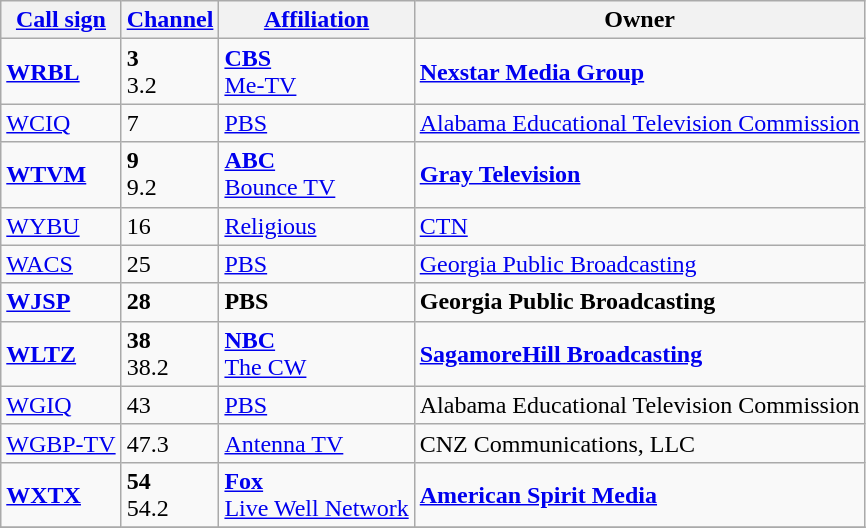<table class="wikitable">
<tr>
<th><a href='#'>Call sign</a></th>
<th><a href='#'>Channel</a></th>
<th><a href='#'>Affiliation</a></th>
<th>Owner</th>
</tr>
<tr>
<td><strong><a href='#'>WRBL</a></strong></td>
<td><strong>3</strong><br>3.2</td>
<td><strong><a href='#'>CBS</a></strong><br><a href='#'>Me-TV</a></td>
<td><strong><a href='#'>Nexstar Media Group</a></strong></td>
</tr>
<tr>
<td><a href='#'>WCIQ</a></td>
<td>7</td>
<td><a href='#'>PBS</a></td>
<td><a href='#'>Alabama Educational Television Commission</a></td>
</tr>
<tr>
<td><strong><a href='#'>WTVM</a></strong></td>
<td><strong>9</strong><br>9.2</td>
<td><strong><a href='#'>ABC</a></strong><br><a href='#'>Bounce TV</a></td>
<td><strong><a href='#'>Gray Television</a></strong></td>
</tr>
<tr>
<td><a href='#'>WYBU</a></td>
<td>16</td>
<td><a href='#'>Religious</a></td>
<td><a href='#'>CTN</a></td>
</tr>
<tr>
<td><a href='#'>WACS</a></td>
<td>25</td>
<td><a href='#'>PBS</a></td>
<td><a href='#'>Georgia Public Broadcasting</a></td>
</tr>
<tr>
<td><strong><a href='#'>WJSP</a></strong></td>
<td><strong>28</strong></td>
<td><strong>PBS</strong></td>
<td><strong>Georgia Public Broadcasting</strong></td>
</tr>
<tr>
<td><strong><a href='#'>WLTZ</a></strong></td>
<td><strong>38</strong><br>38.2</td>
<td><strong><a href='#'>NBC</a></strong><br><a href='#'>The CW</a></td>
<td><strong><a href='#'>SagamoreHill Broadcasting</a></strong></td>
</tr>
<tr>
<td><a href='#'>WGIQ</a></td>
<td>43</td>
<td><a href='#'>PBS</a></td>
<td>Alabama Educational Television Commission</td>
</tr>
<tr>
<td><a href='#'>WGBP-TV</a></td>
<td>47.3</td>
<td><a href='#'>Antenna TV</a></td>
<td>CNZ Communications, LLC</td>
</tr>
<tr>
<td><strong><a href='#'>WXTX</a></strong></td>
<td><strong>54</strong><br>54.2</td>
<td><strong><a href='#'>Fox</a></strong><br><a href='#'>Live Well Network</a></td>
<td><strong><a href='#'>American Spirit Media</a></strong></td>
</tr>
<tr>
</tr>
</table>
